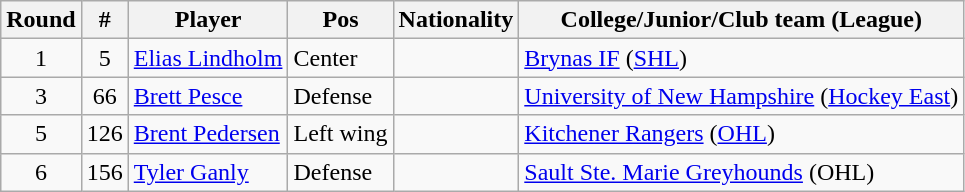<table class="wikitable">
<tr>
<th>Round</th>
<th>#</th>
<th>Player</th>
<th>Pos</th>
<th>Nationality</th>
<th>College/Junior/Club team (League)</th>
</tr>
<tr>
<td style="text-align:center">1</td>
<td style="text-align:center">5</td>
<td><a href='#'>Elias Lindholm</a></td>
<td>Center</td>
<td></td>
<td><a href='#'>Brynas IF</a> (<a href='#'>SHL</a>)</td>
</tr>
<tr>
<td style="text-align:center">3</td>
<td style="text-align:center">66</td>
<td><a href='#'>Brett Pesce</a></td>
<td>Defense</td>
<td></td>
<td><a href='#'>University of New Hampshire</a> (<a href='#'>Hockey East</a>)</td>
</tr>
<tr>
<td style="text-align:center">5</td>
<td style="text-align:center">126</td>
<td><a href='#'>Brent Pedersen</a></td>
<td>Left wing</td>
<td></td>
<td><a href='#'>Kitchener Rangers</a> (<a href='#'>OHL</a>)</td>
</tr>
<tr>
<td style="text-align:center">6</td>
<td style="text-align:center">156</td>
<td><a href='#'>Tyler Ganly</a></td>
<td>Defense</td>
<td></td>
<td><a href='#'>Sault Ste. Marie Greyhounds</a> (OHL)</td>
</tr>
</table>
